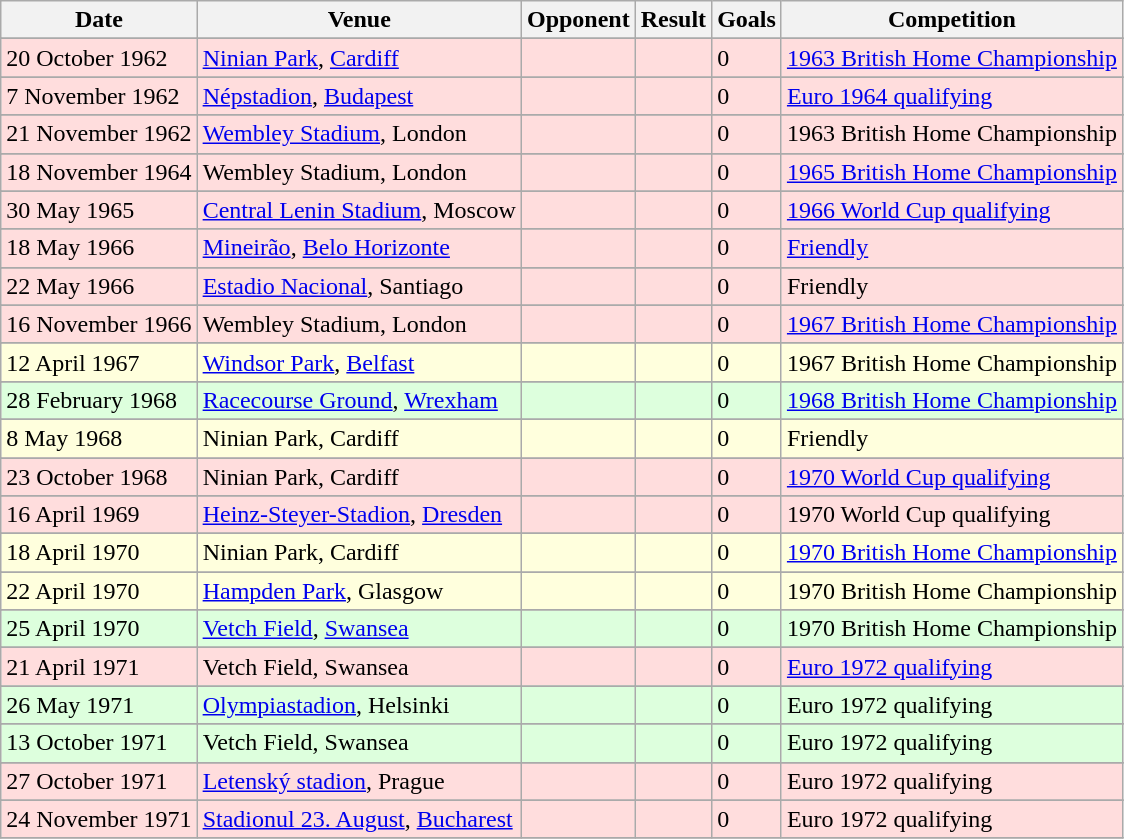<table class="wikitable">
<tr>
<th>Date</th>
<th>Venue</th>
<th>Opponent</th>
<th>Result</th>
<th>Goals</th>
<th>Competition</th>
</tr>
<tr>
</tr>
<tr bgcolor="#ffdddd">
<td>20 October 1962</td>
<td><a href='#'>Ninian Park</a>, <a href='#'>Cardiff</a></td>
<td></td>
<td></td>
<td>0</td>
<td><a href='#'>1963 British Home Championship</a></td>
</tr>
<tr>
</tr>
<tr bgcolor="#ffdddd">
<td>7 November 1962</td>
<td><a href='#'>Népstadion</a>, <a href='#'>Budapest</a></td>
<td></td>
<td></td>
<td>0</td>
<td><a href='#'>Euro 1964 qualifying</a></td>
</tr>
<tr>
</tr>
<tr bgcolor="#ffdddd">
<td>21 November 1962</td>
<td><a href='#'>Wembley Stadium</a>, London</td>
<td></td>
<td></td>
<td>0</td>
<td>1963 British Home Championship</td>
</tr>
<tr>
</tr>
<tr bgcolor="#ffdddd">
<td>18 November 1964</td>
<td>Wembley Stadium, London</td>
<td></td>
<td></td>
<td>0</td>
<td><a href='#'>1965 British Home Championship</a></td>
</tr>
<tr>
</tr>
<tr bgcolor="#ffdddd">
<td>30 May 1965</td>
<td><a href='#'>Central Lenin Stadium</a>, Moscow</td>
<td></td>
<td></td>
<td>0</td>
<td><a href='#'>1966 World Cup qualifying</a></td>
</tr>
<tr>
</tr>
<tr bgcolor="#ffdddd">
<td>18 May 1966</td>
<td><a href='#'>Mineirão</a>, <a href='#'>Belo Horizonte</a></td>
<td></td>
<td></td>
<td>0</td>
<td><a href='#'>Friendly</a></td>
</tr>
<tr>
</tr>
<tr bgcolor="#ffdddd">
<td>22 May 1966</td>
<td><a href='#'>Estadio Nacional</a>, Santiago</td>
<td></td>
<td></td>
<td>0</td>
<td>Friendly</td>
</tr>
<tr>
</tr>
<tr bgcolor="#ffdddd">
<td>16 November 1966</td>
<td>Wembley Stadium, London</td>
<td></td>
<td></td>
<td>0</td>
<td><a href='#'>1967 British Home Championship</a></td>
</tr>
<tr>
</tr>
<tr bgcolor="#ffffdd">
<td>12 April 1967</td>
<td><a href='#'>Windsor Park</a>, <a href='#'>Belfast</a></td>
<td></td>
<td></td>
<td>0</td>
<td>1967 British Home Championship</td>
</tr>
<tr>
</tr>
<tr bgcolor="#ddffdd">
<td>28 February 1968</td>
<td><a href='#'>Racecourse Ground</a>, <a href='#'>Wrexham</a></td>
<td></td>
<td></td>
<td>0</td>
<td><a href='#'>1968 British Home Championship</a></td>
</tr>
<tr>
</tr>
<tr bgcolor="#ffffdd">
<td>8 May 1968</td>
<td>Ninian Park, Cardiff</td>
<td></td>
<td></td>
<td>0</td>
<td>Friendly</td>
</tr>
<tr>
</tr>
<tr bgcolor="#ffdddd">
<td>23 October 1968</td>
<td>Ninian Park, Cardiff</td>
<td></td>
<td></td>
<td>0</td>
<td><a href='#'>1970 World Cup qualifying</a></td>
</tr>
<tr>
</tr>
<tr bgcolor="#ffdddd">
<td>16 April 1969</td>
<td><a href='#'>Heinz-Steyer-Stadion</a>, <a href='#'>Dresden</a></td>
<td></td>
<td></td>
<td>0</td>
<td>1970 World Cup qualifying</td>
</tr>
<tr>
</tr>
<tr bgcolor="#ffffdd">
<td>18 April 1970</td>
<td>Ninian Park, Cardiff</td>
<td></td>
<td></td>
<td>0</td>
<td><a href='#'>1970 British Home Championship</a></td>
</tr>
<tr>
</tr>
<tr bgcolor="#ffffdd">
<td>22 April 1970</td>
<td><a href='#'>Hampden Park</a>, Glasgow</td>
<td></td>
<td></td>
<td>0</td>
<td>1970 British Home Championship</td>
</tr>
<tr>
</tr>
<tr bgcolor="#ddffdd">
<td>25 April 1970</td>
<td><a href='#'>Vetch Field</a>, <a href='#'>Swansea</a></td>
<td></td>
<td></td>
<td>0</td>
<td>1970 British Home Championship</td>
</tr>
<tr>
</tr>
<tr bgcolor="#ffdddd">
<td>21 April 1971</td>
<td>Vetch Field, Swansea</td>
<td></td>
<td></td>
<td>0</td>
<td><a href='#'>Euro 1972 qualifying</a></td>
</tr>
<tr>
</tr>
<tr bgcolor="#ddffdd">
<td>26 May 1971</td>
<td><a href='#'>Olympiastadion</a>, Helsinki</td>
<td></td>
<td></td>
<td>0</td>
<td>Euro 1972 qualifying</td>
</tr>
<tr>
</tr>
<tr bgcolor="#ddffdd">
<td>13 October 1971</td>
<td>Vetch Field, Swansea</td>
<td></td>
<td></td>
<td>0</td>
<td>Euro 1972 qualifying</td>
</tr>
<tr>
</tr>
<tr bgcolor="#ffdddd">
<td>27 October 1971</td>
<td><a href='#'>Letenský stadion</a>, Prague</td>
<td></td>
<td></td>
<td>0</td>
<td>Euro 1972 qualifying</td>
</tr>
<tr>
</tr>
<tr bgcolor="#ffdddd">
<td>24 November 1971</td>
<td><a href='#'>Stadionul 23. August</a>, <a href='#'>Bucharest</a></td>
<td></td>
<td></td>
<td>0</td>
<td>Euro 1972 qualifying</td>
</tr>
<tr>
</tr>
</table>
